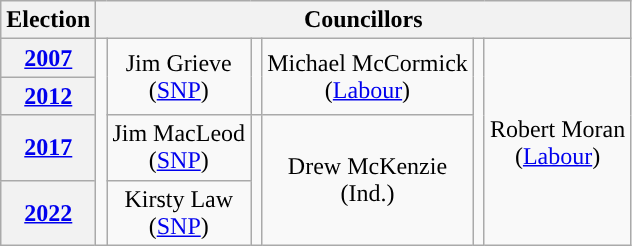<table class="wikitable" style="text-align:center">
<tr>
<th>Election</th>
<th colspan=8>Councillors</th>
</tr>
<tr>
<th><a href='#'>2007</a></th>
<td rowspan=4; style="background-color: "></td>
<td rowspan=2>Jim Grieve<br>(<a href='#'>SNP</a>)</td>
<td rowspan=2; style="background-color: "></td>
<td rowspan=2>Michael McCormick<br>(<a href='#'>Labour</a>)</td>
<td rowspan=4; style="background-color: "></td>
<td rowspan=4>Robert Moran<br>(<a href='#'>Labour</a>)</td>
</tr>
<tr>
<th><a href='#'>2012</a></th>
</tr>
<tr>
<th><a href='#'>2017</a></th>
<td rowspan=1>Jim MacLeod<br>(<a href='#'>SNP</a>)</td>
<td rowspan=2; style="background-color: "></td>
<td rowspan=2>Drew McKenzie<br>(Ind.)</td>
</tr>
<tr>
<th><a href='#'>2022</a></th>
<td rowspan=1>Kirsty Law<br>(<a href='#'>SNP</a>)</td>
</tr>
</table>
